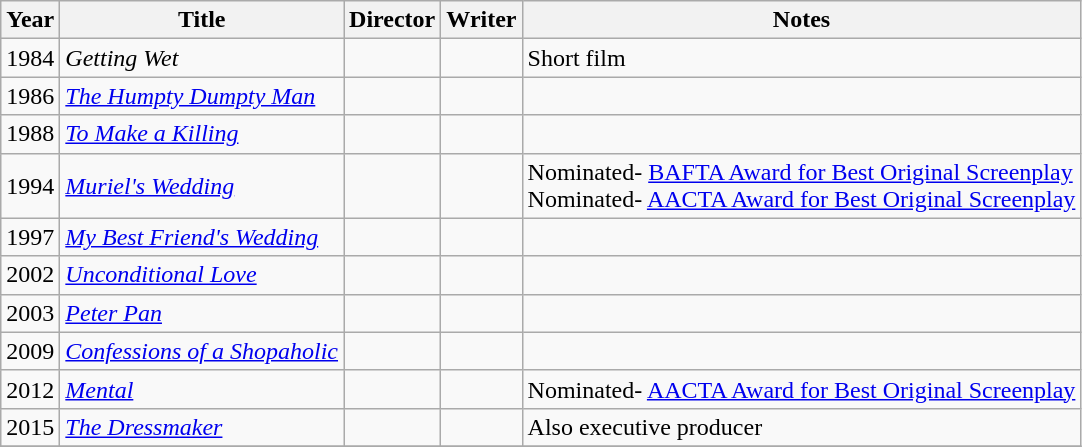<table class="wikitable">
<tr>
<th>Year</th>
<th>Title</th>
<th>Director</th>
<th>Writer</th>
<th>Notes</th>
</tr>
<tr>
<td>1984</td>
<td><em>Getting Wet</em></td>
<td></td>
<td></td>
<td>Short film</td>
</tr>
<tr>
<td>1986</td>
<td><em><a href='#'>The Humpty Dumpty Man</a></em></td>
<td></td>
<td></td>
<td></td>
</tr>
<tr>
<td>1988</td>
<td><em><a href='#'>To Make a Killing</a></em></td>
<td></td>
<td></td>
<td></td>
</tr>
<tr>
<td>1994</td>
<td><em><a href='#'>Muriel's Wedding</a></em></td>
<td></td>
<td></td>
<td>Nominated- <a href='#'>BAFTA Award for Best Original Screenplay</a><br>Nominated- <a href='#'>AACTA Award for Best Original Screenplay</a></td>
</tr>
<tr>
<td>1997</td>
<td><em><a href='#'>My Best Friend's Wedding</a></em></td>
<td></td>
<td></td>
<td></td>
</tr>
<tr>
<td>2002</td>
<td><em><a href='#'>Unconditional Love</a></em></td>
<td></td>
<td></td>
<td></td>
</tr>
<tr>
<td>2003</td>
<td><em><a href='#'>Peter Pan</a></em></td>
<td></td>
<td></td>
<td></td>
</tr>
<tr>
<td>2009</td>
<td><em><a href='#'>Confessions of a Shopaholic</a></em></td>
<td></td>
<td></td>
<td></td>
</tr>
<tr>
<td>2012</td>
<td><em><a href='#'>Mental</a></em></td>
<td></td>
<td></td>
<td>Nominated- <a href='#'>AACTA Award for Best Original Screenplay</a></td>
</tr>
<tr>
<td>2015</td>
<td><em><a href='#'>The Dressmaker</a></em></td>
<td></td>
<td></td>
<td>Also executive producer</td>
</tr>
<tr>
</tr>
</table>
